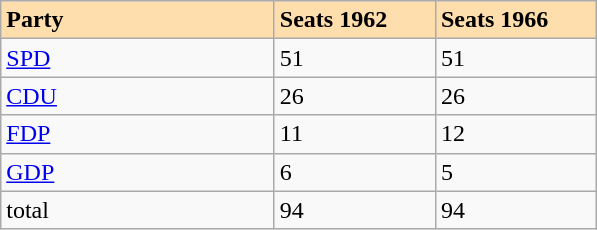<table class="wikitable">
<tr>
<th style="background:#ffdead; width:175px; text-align:left;">Party</th>
<th style="background:#ffdead; width:100px; text-align:left;">Seats 1962</th>
<th style="background:#ffdead; width:100px; text-align:left;">Seats 1966</th>
</tr>
<tr>
<td><a href='#'>SPD</a></td>
<td>51</td>
<td>51</td>
</tr>
<tr>
<td><a href='#'>CDU</a></td>
<td>26</td>
<td>26</td>
</tr>
<tr>
<td><a href='#'>FDP</a></td>
<td>11</td>
<td>12</td>
</tr>
<tr>
<td><a href='#'>GDP</a></td>
<td>6</td>
<td>5</td>
</tr>
<tr>
<td>total</td>
<td>94</td>
<td>94</td>
</tr>
</table>
